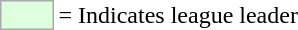<table>
<tr>
<td style="background:#DDFFDD; border:1px solid #aaa; width:2em;"></td>
<td>= Indicates league leader</td>
</tr>
</table>
